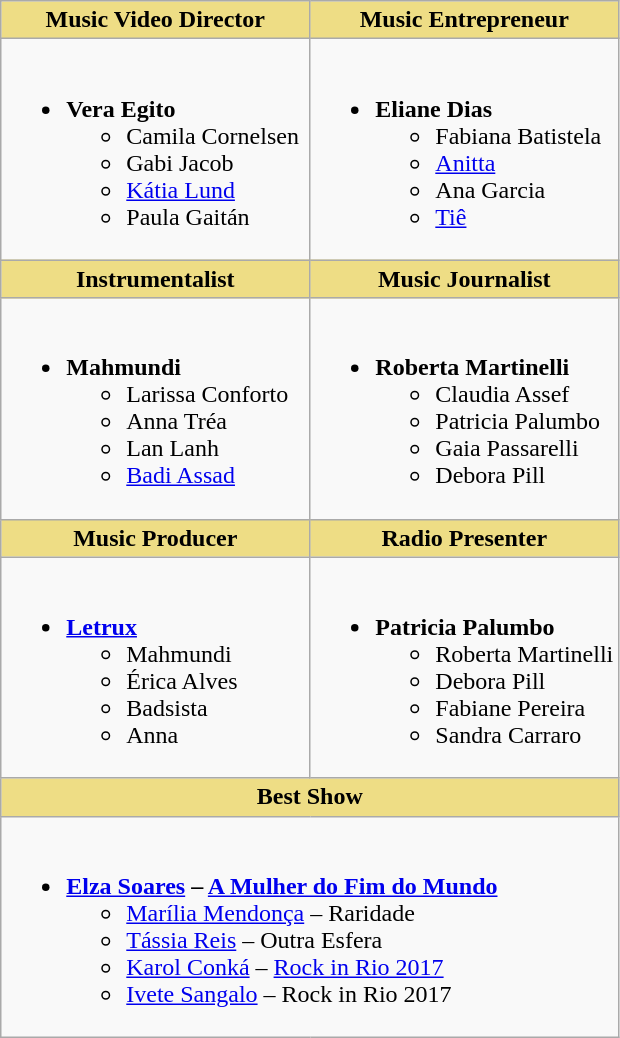<table class="wikitable" style="width=">
<tr>
<th scope="col" style="background:#EEDD85; width:50%">Music Video Director</th>
<th scope="col" style="background:#EEDD85; width:50%">Music Entrepreneur</th>
</tr>
<tr>
<td style="vertical-align:top"><br><ul><li><strong>Vera Egito</strong><ul><li>Camila Cornelsen</li><li>Gabi Jacob</li><li><a href='#'>Kátia Lund</a></li><li>Paula Gaitán</li></ul></li></ul></td>
<td style="vertical-align:top"><br><ul><li><strong>Eliane Dias</strong><ul><li>Fabiana Batistela</li><li><a href='#'>Anitta</a></li><li>Ana Garcia</li><li><a href='#'>Tiê</a></li></ul></li></ul></td>
</tr>
<tr>
<th scope="col" style="background:#EEDD85; width:50%">Instrumentalist</th>
<th scope="col" style="background:#EEDD85; width:50%">Music Journalist</th>
</tr>
<tr>
<td style="vertical-align:top"><br><ul><li><strong>Mahmundi</strong><ul><li>Larissa Conforto</li><li>Anna Tréa</li><li>Lan Lanh</li><li><a href='#'>Badi Assad</a></li></ul></li></ul></td>
<td style="vertical-align:top"><br><ul><li><strong>Roberta Martinelli</strong><ul><li>Claudia Assef</li><li>Patricia Palumbo</li><li>Gaia Passarelli</li><li>Debora Pill</li></ul></li></ul></td>
</tr>
<tr>
<th scope="col" style="background:#EEDD85; width:50%">Music Producer</th>
<th scope="col" style="background:#EEDD85; width:50%">Radio Presenter</th>
</tr>
<tr>
<td style="vertical-align:top"><br><ul><li><strong><a href='#'>Letrux</a></strong><ul><li>Mahmundi</li><li>Érica Alves</li><li>Badsista</li><li>Anna</li></ul></li></ul></td>
<td style="vertical-align:top"><br><ul><li><strong>Patricia Palumbo</strong><ul><li>Roberta Martinelli</li><li>Debora Pill</li><li>Fabiane Pereira</li><li>Sandra Carraro</li></ul></li></ul></td>
</tr>
<tr>
<th colspan="2" scope="col" style="background:#EEDD85; width:50%">Best Show</th>
</tr>
<tr>
<td colspan="2" style="vertical-align:top"><br><ul><li><strong><a href='#'>Elza Soares</a> – <a href='#'>A Mulher do Fim do Mundo</a></strong><ul><li><a href='#'>Marília Mendonça</a> – Raridade</li><li><a href='#'>Tássia Reis</a> – Outra Esfera</li><li><a href='#'>Karol Conká</a> – <a href='#'>Rock in Rio 2017</a></li><li><a href='#'>Ivete Sangalo</a> – Rock in Rio 2017</li></ul></li></ul></td>
</tr>
</table>
